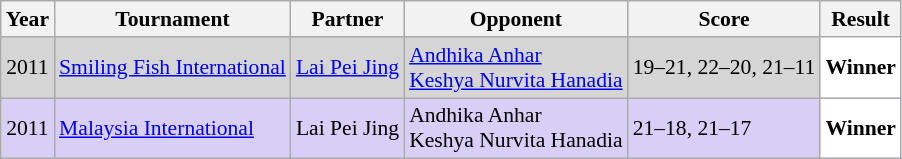<table class="sortable wikitable" style="font-size: 90%;">
<tr>
<th>Year</th>
<th>Tournament</th>
<th>Partner</th>
<th>Opponent</th>
<th>Score</th>
<th>Result</th>
</tr>
<tr style="background:#D5D5D5">
<td align="center">2011</td>
<td align="left"><a href='#'>Smiling Fish International</a></td>
<td align="left"> <a href='#'>Lai Pei Jing</a></td>
<td align="left"> <a href='#'>Andhika Anhar</a> <br>  <a href='#'>Keshya Nurvita Hanadia</a></td>
<td align="left">19–21, 22–20, 21–11</td>
<td style="text-align:left; background:white"> <strong>Winner</strong></td>
</tr>
<tr style="background:#D8CEF6">
<td align="center">2011</td>
<td align="left"><a href='#'>Malaysia International</a></td>
<td align="left"> Lai Pei Jing</td>
<td align="left"> Andhika Anhar <br>  Keshya Nurvita Hanadia</td>
<td align="left">21–18, 21–17</td>
<td style="text-align:left; background:white"> <strong>Winner</strong></td>
</tr>
</table>
